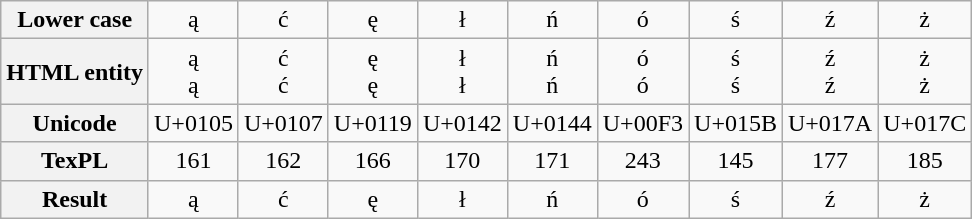<table class="wikitable">
<tr style="text-align:center; border-top:1px solid #999;">
<th>Lower case</th>
<td>ą</td>
<td>ć</td>
<td>ę</td>
<td>ł</td>
<td>ń</td>
<td>ó</td>
<td>ś</td>
<td>ź</td>
<td>ż</td>
</tr>
<tr style="text-align:center; border-bottom:1px solid #999;">
<th>HTML entity</th>
<td>&#261;<br>&aogon;</td>
<td>&#263;<br>&cacute;</td>
<td>&#281;<br>&eogon;</td>
<td>&#322;<br>&lstrok;</td>
<td>&#324;<br>&nacute;</td>
<td>&#243;<br>&oacute;</td>
<td>&#347;<br>&sacute;</td>
<td>&#378;<br>&zacute;</td>
<td>&#380;<br>&zdot;</td>
</tr>
<tr style="text-align:center; border-bottom:1px solid #999;">
<th>Unicode</th>
<td>U+0105</td>
<td>U+0107</td>
<td>U+0119</td>
<td>U+0142</td>
<td>U+0144</td>
<td>U+00F3</td>
<td>U+015B</td>
<td>U+017A</td>
<td>U+017C</td>
</tr>
<tr style="text-align:center; border-bottom:1px solid #999;">
<th>TexPL</th>
<td>161</td>
<td>162</td>
<td>166</td>
<td>170</td>
<td>171</td>
<td>243</td>
<td>145</td>
<td>177</td>
<td>185</td>
</tr>
<tr style="text-align:center; border-bottom:1px solid #999;">
<th>Result</th>
<td>ą</td>
<td>ć</td>
<td>ę</td>
<td>ł</td>
<td>ń</td>
<td>ó</td>
<td>ś</td>
<td>ź</td>
<td>ż</td>
</tr>
</table>
